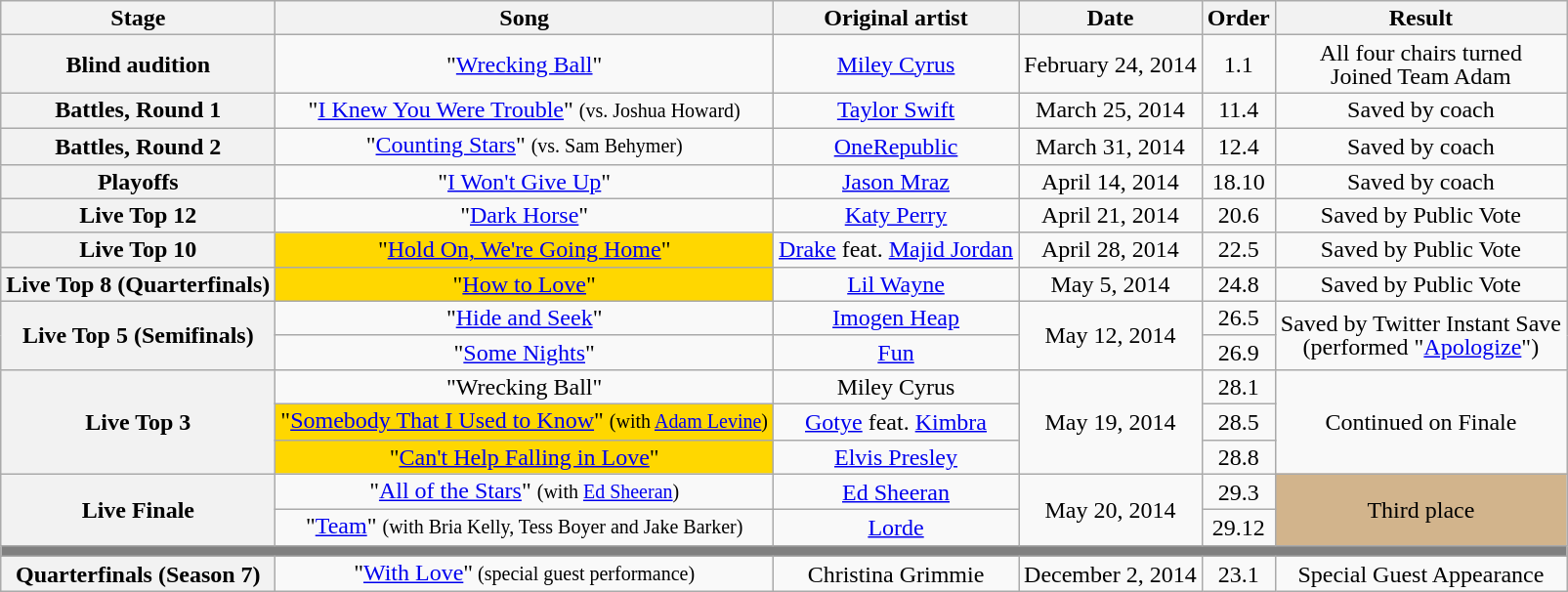<table class="wikitable" style="text-align:center; line-height:16px;">
<tr>
<th scope="col">Stage</th>
<th scope="col">Song</th>
<th scope="col">Original artist</th>
<th scope="col">Date</th>
<th scope="col">Order</th>
<th scope="col">Result</th>
</tr>
<tr>
<th scope="row">Blind audition</th>
<td>"<a href='#'>Wrecking Ball</a>"</td>
<td><a href='#'>Miley Cyrus</a></td>
<td>February 24, 2014</td>
<td>1.1</td>
<td>All four chairs turned<br>Joined Team Adam</td>
</tr>
<tr>
<th scope="row">Battles, Round 1</th>
<td>"<a href='#'>I Knew You Were Trouble</a>" <small>(vs. Joshua Howard)</small></td>
<td><a href='#'>Taylor Swift</a></td>
<td>March 25, 2014</td>
<td>11.4</td>
<td>Saved by coach</td>
</tr>
<tr>
<th scope="row">Battles, Round 2</th>
<td>"<a href='#'>Counting Stars</a>" <small>(vs. Sam Behymer)</small></td>
<td><a href='#'>OneRepublic</a></td>
<td>March 31, 2014</td>
<td>12.4</td>
<td>Saved by coach</td>
</tr>
<tr>
<th scope="row">Playoffs</th>
<td>"<a href='#'>I Won't Give Up</a>"</td>
<td><a href='#'>Jason Mraz</a></td>
<td>April 14, 2014</td>
<td>18.10</td>
<td>Saved by coach</td>
</tr>
<tr>
<th scope="row">Live Top 12</th>
<td>"<a href='#'>Dark Horse</a>"</td>
<td><a href='#'>Katy Perry</a></td>
<td>April 21, 2014</td>
<td>20.6</td>
<td>Saved by Public Vote</td>
</tr>
<tr>
<th scope="row">Live Top 10</th>
<td style="background:gold;">"<a href='#'>Hold On, We're Going Home</a>"</td>
<td><a href='#'>Drake</a> feat. <a href='#'>Majid Jordan</a></td>
<td>April 28, 2014</td>
<td>22.5</td>
<td>Saved by Public Vote</td>
</tr>
<tr>
<th scope="row">Live Top 8 (Quarterfinals)</th>
<td style="background:gold;">"<a href='#'>How to Love</a>"</td>
<td><a href='#'>Lil Wayne</a></td>
<td>May 5, 2014</td>
<td>24.8</td>
<td>Saved by Public Vote</td>
</tr>
<tr>
<th rowspan="2" scope="row">Live Top 5 (Semifinals)</th>
<td>"<a href='#'>Hide and Seek</a>"</td>
<td><a href='#'>Imogen Heap</a></td>
<td rowspan="2">May 12, 2014</td>
<td>26.5</td>
<td rowspan="2">Saved by Twitter Instant Save<br>(performed "<a href='#'>Apologize</a>")</td>
</tr>
<tr>
<td>"<a href='#'>Some Nights</a>"</td>
<td><a href='#'>Fun</a></td>
<td>26.9</td>
</tr>
<tr>
<th rowspan="3" scope="row">Live Top 3</th>
<td>"Wrecking Ball"</td>
<td>Miley Cyrus</td>
<td rowspan="3">May 19, 2014</td>
<td>28.1</td>
<td rowspan="3">Continued on Finale</td>
</tr>
<tr>
<td style="background:gold;">"<a href='#'>Somebody That I Used to Know</a>" <small>(with <a href='#'>Adam Levine</a>)</small></td>
<td><a href='#'>Gotye</a> feat. <a href='#'>Kimbra</a></td>
<td>28.5</td>
</tr>
<tr>
<td style="background:gold;">"<a href='#'>Can't Help Falling in Love</a>"</td>
<td><a href='#'>Elvis Presley</a></td>
<td>28.8</td>
</tr>
<tr>
<th rowspan="2" scope="row">Live Finale</th>
<td>"<a href='#'>All of the Stars</a>" <small>(with <a href='#'>Ed Sheeran</a>)</small></td>
<td><a href='#'>Ed Sheeran</a></td>
<td rowspan="2">May 20, 2014</td>
<td>29.3</td>
<td rowspan="2" style="background:tan;">Third place</td>
</tr>
<tr>
<td>"<a href='#'>Team</a>" <small>(with Bria Kelly, Tess Boyer and Jake Barker)</small></td>
<td><a href='#'>Lorde</a></td>
<td>29.12</td>
</tr>
<tr>
<td colspan="6" style="background:grey;"></td>
</tr>
<tr>
<th scope="row">Quarterfinals (Season 7)</th>
<td>"<a href='#'>With Love</a>"<small> (special guest performance)</small></td>
<td>Christina Grimmie</td>
<td>December 2, 2014</td>
<td>23.1</td>
<td>Special Guest Appearance</td>
</tr>
</table>
